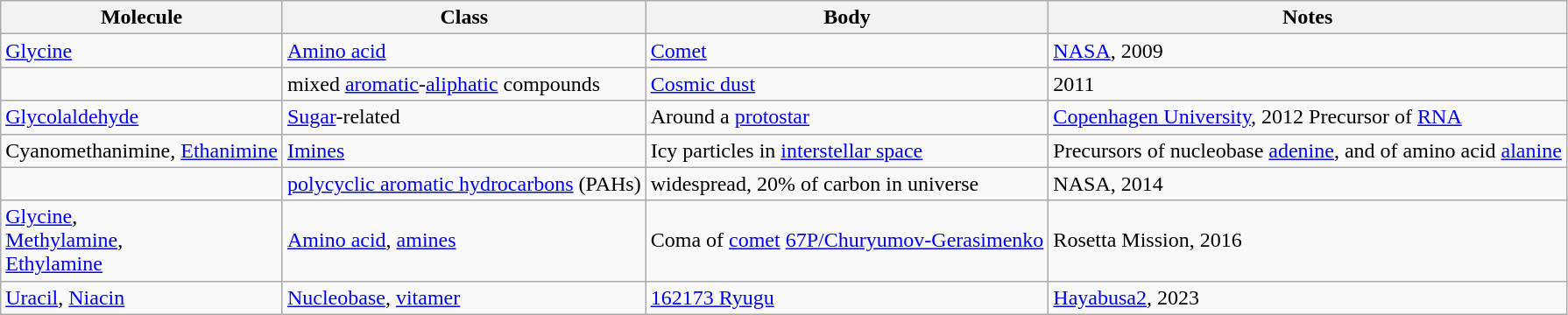<table class="wikitable">
<tr>
<th>Molecule</th>
<th>Class</th>
<th>Body</th>
<th>Notes</th>
</tr>
<tr>
<td><a href='#'>Glycine</a></td>
<td><a href='#'>Amino acid</a></td>
<td><a href='#'>Comet</a></td>
<td><a href='#'>NASA</a>, 2009</td>
</tr>
<tr>
<td></td>
<td>mixed <a href='#'>aromatic</a>-<a href='#'>aliphatic</a> compounds</td>
<td><a href='#'>Cosmic dust</a></td>
<td>2011</td>
</tr>
<tr>
<td><a href='#'>Glycolaldehyde</a></td>
<td><a href='#'>Sugar</a>-related</td>
<td>Around a <a href='#'>protostar</a></td>
<td><a href='#'>Copenhagen University</a>, 2012 Precursor of <a href='#'>RNA</a></td>
</tr>
<tr>
<td>Cyanomethanimine, <a href='#'>Ethanimine</a></td>
<td><a href='#'>Imines</a></td>
<td>Icy particles in <a href='#'>interstellar space</a></td>
<td>Precursors of nucleobase <a href='#'>adenine</a>, and of amino acid <a href='#'>alanine</a></td>
</tr>
<tr>
<td></td>
<td><a href='#'>polycyclic aromatic hydrocarbons</a> (PAHs)</td>
<td>widespread, 20% of carbon in universe</td>
<td>NASA, 2014</td>
</tr>
<tr>
<td><a href='#'>Glycine</a>,<br><a href='#'>Methylamine</a>,<br><a href='#'>Ethylamine</a></td>
<td><a href='#'>Amino acid</a>, <a href='#'>amines</a></td>
<td>Coma of <a href='#'>comet</a> <a href='#'>67P/Churyumov-Gerasimenko</a></td>
<td>Rosetta Mission, 2016</td>
</tr>
<tr>
<td><a href='#'>Uracil</a>, <a href='#'>Niacin</a></td>
<td><a href='#'>Nucleobase</a>, <a href='#'>vitamer</a></td>
<td><a href='#'>162173 Ryugu</a></td>
<td><a href='#'>Hayabusa2</a><em>,</em> 2023</td>
</tr>
</table>
